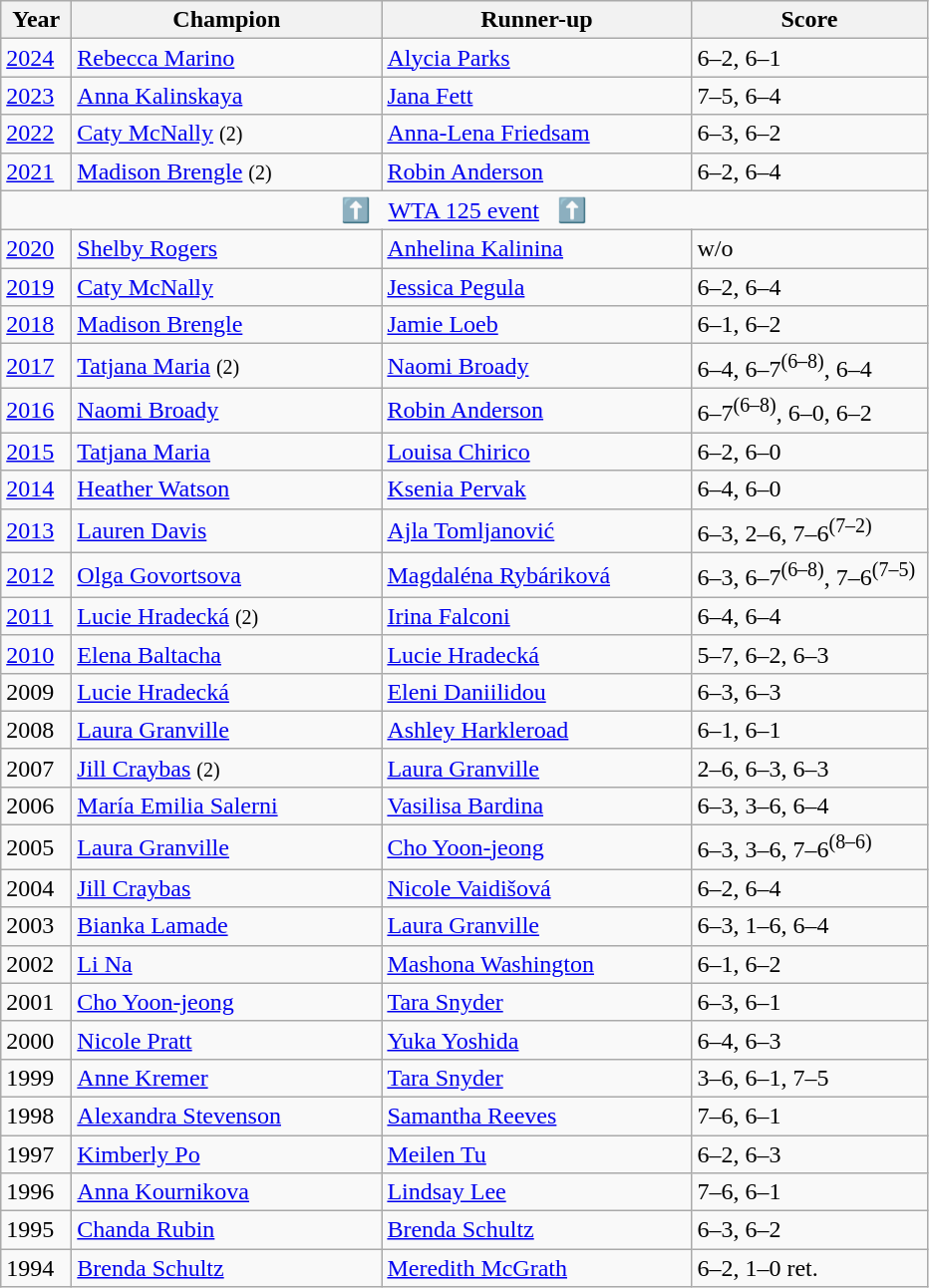<table class="wikitable">
<tr>
<th style="width:40px">Year</th>
<th style="width:200px">Champion</th>
<th style="width:200px">Runner-up</th>
<th style="width:150px" class="unsortable">Score</th>
</tr>
<tr>
<td><a href='#'>2024</a></td>
<td> <a href='#'>Rebecca Marino</a></td>
<td> <a href='#'>Alycia Parks</a></td>
<td>6–2, 6–1</td>
</tr>
<tr>
<td><a href='#'>2023</a></td>
<td> <a href='#'>Anna Kalinskaya</a></td>
<td> <a href='#'>Jana Fett</a></td>
<td>7–5, 6–4</td>
</tr>
<tr>
<td><a href='#'>2022</a></td>
<td> <a href='#'>Caty McNally</a> <small>(2)</small></td>
<td> <a href='#'>Anna-Lena Friedsam</a></td>
<td>6–3, 6–2</td>
</tr>
<tr>
<td><a href='#'>2021</a></td>
<td> <a href='#'>Madison Brengle</a> <small>(2)</small></td>
<td> <a href='#'>Robin Anderson</a></td>
<td>6–2, 6–4</td>
</tr>
<tr>
<td colspan="4" align="center">⬆️   <a href='#'>WTA 125 event</a>   ⬆️</td>
</tr>
<tr>
<td><a href='#'>2020</a></td>
<td> <a href='#'>Shelby Rogers</a></td>
<td> <a href='#'>Anhelina Kalinina</a></td>
<td>w/o</td>
</tr>
<tr>
<td><a href='#'>2019</a></td>
<td> <a href='#'>Caty McNally</a></td>
<td> <a href='#'>Jessica Pegula</a></td>
<td>6–2, 6–4</td>
</tr>
<tr>
<td><a href='#'>2018</a></td>
<td> <a href='#'>Madison Brengle</a></td>
<td> <a href='#'>Jamie Loeb</a></td>
<td>6–1, 6–2</td>
</tr>
<tr>
<td><a href='#'>2017</a></td>
<td> <a href='#'>Tatjana Maria</a> <small>(2)</small></td>
<td> <a href='#'>Naomi Broady</a></td>
<td>6–4, 6–7<sup>(6–8)</sup>, 6–4</td>
</tr>
<tr>
<td><a href='#'>2016</a></td>
<td> <a href='#'>Naomi Broady</a></td>
<td> <a href='#'>Robin Anderson</a></td>
<td>6–7<sup>(6–8)</sup>, 6–0, 6–2</td>
</tr>
<tr>
<td><a href='#'>2015</a></td>
<td> <a href='#'>Tatjana Maria</a></td>
<td> <a href='#'>Louisa Chirico</a></td>
<td>6–2, 6–0</td>
</tr>
<tr>
<td><a href='#'>2014</a></td>
<td> <a href='#'>Heather Watson</a></td>
<td> <a href='#'>Ksenia Pervak</a></td>
<td>6–4, 6–0</td>
</tr>
<tr>
<td><a href='#'>2013</a></td>
<td> <a href='#'>Lauren Davis</a></td>
<td> <a href='#'>Ajla Tomljanović</a></td>
<td>6–3, 2–6, 7–6<sup>(7–2)</sup></td>
</tr>
<tr>
<td><a href='#'>2012</a></td>
<td> <a href='#'>Olga Govortsova</a></td>
<td> <a href='#'>Magdaléna Rybáriková</a></td>
<td>6–3, 6–7<sup>(6–8)</sup>, 7–6<sup>(7–5)</sup></td>
</tr>
<tr>
<td><a href='#'>2011</a></td>
<td> <a href='#'>Lucie Hradecká</a> <small>(2)</small></td>
<td> <a href='#'>Irina Falconi</a></td>
<td>6–4, 6–4</td>
</tr>
<tr>
<td><a href='#'>2010</a></td>
<td> <a href='#'>Elena Baltacha</a></td>
<td> <a href='#'>Lucie Hradecká</a></td>
<td>5–7, 6–2, 6–3</td>
</tr>
<tr>
<td>2009</td>
<td> <a href='#'>Lucie Hradecká</a></td>
<td> <a href='#'>Eleni Daniilidou</a></td>
<td>6–3, 6–3</td>
</tr>
<tr>
<td>2008</td>
<td> <a href='#'>Laura Granville</a></td>
<td> <a href='#'>Ashley Harkleroad</a></td>
<td>6–1, 6–1</td>
</tr>
<tr>
<td>2007</td>
<td> <a href='#'>Jill Craybas</a> <small>(2)</small></td>
<td> <a href='#'>Laura Granville</a></td>
<td>2–6, 6–3, 6–3</td>
</tr>
<tr>
<td>2006</td>
<td> <a href='#'>María Emilia Salerni</a></td>
<td> <a href='#'>Vasilisa Bardina</a></td>
<td>6–3, 3–6, 6–4</td>
</tr>
<tr>
<td>2005</td>
<td> <a href='#'>Laura Granville</a></td>
<td> <a href='#'>Cho Yoon-jeong</a></td>
<td>6–3, 3–6, 7–6<sup>(8–6)</sup></td>
</tr>
<tr>
<td>2004</td>
<td> <a href='#'>Jill Craybas</a></td>
<td> <a href='#'>Nicole Vaidišová</a></td>
<td>6–2, 6–4</td>
</tr>
<tr>
<td>2003</td>
<td> <a href='#'>Bianka Lamade</a></td>
<td> <a href='#'>Laura Granville</a></td>
<td>6–3, 1–6, 6–4</td>
</tr>
<tr>
<td>2002</td>
<td> <a href='#'>Li Na</a></td>
<td> <a href='#'>Mashona Washington</a></td>
<td>6–1, 6–2</td>
</tr>
<tr>
<td>2001</td>
<td> <a href='#'>Cho Yoon-jeong</a></td>
<td> <a href='#'>Tara Snyder</a></td>
<td>6–3, 6–1</td>
</tr>
<tr>
<td>2000</td>
<td> <a href='#'>Nicole Pratt</a></td>
<td> <a href='#'>Yuka Yoshida</a></td>
<td>6–4, 6–3</td>
</tr>
<tr>
<td>1999</td>
<td> <a href='#'>Anne Kremer</a></td>
<td> <a href='#'>Tara Snyder</a></td>
<td>3–6, 6–1, 7–5</td>
</tr>
<tr>
<td>1998</td>
<td> <a href='#'>Alexandra Stevenson</a></td>
<td> <a href='#'>Samantha Reeves</a></td>
<td>7–6, 6–1</td>
</tr>
<tr>
<td>1997</td>
<td> <a href='#'>Kimberly Po</a></td>
<td> <a href='#'>Meilen Tu</a></td>
<td>6–2, 6–3</td>
</tr>
<tr>
<td>1996</td>
<td> <a href='#'>Anna Kournikova</a></td>
<td> <a href='#'>Lindsay Lee</a></td>
<td>7–6, 6–1</td>
</tr>
<tr>
<td>1995</td>
<td> <a href='#'>Chanda Rubin</a></td>
<td> <a href='#'>Brenda Schultz</a></td>
<td>6–3, 6–2</td>
</tr>
<tr>
<td>1994</td>
<td> <a href='#'>Brenda Schultz</a></td>
<td> <a href='#'>Meredith McGrath</a></td>
<td>6–2, 1–0 ret.</td>
</tr>
</table>
